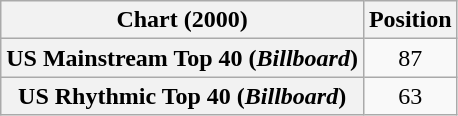<table class="wikitable plainrowheaders" style="text-align:center">
<tr>
<th scope="col">Chart (2000)</th>
<th scope="col">Position</th>
</tr>
<tr>
<th scope="row">US Mainstream Top 40 (<em>Billboard</em>)</th>
<td>87</td>
</tr>
<tr>
<th scope="row">US Rhythmic Top 40 (<em>Billboard</em>)</th>
<td>63</td>
</tr>
</table>
